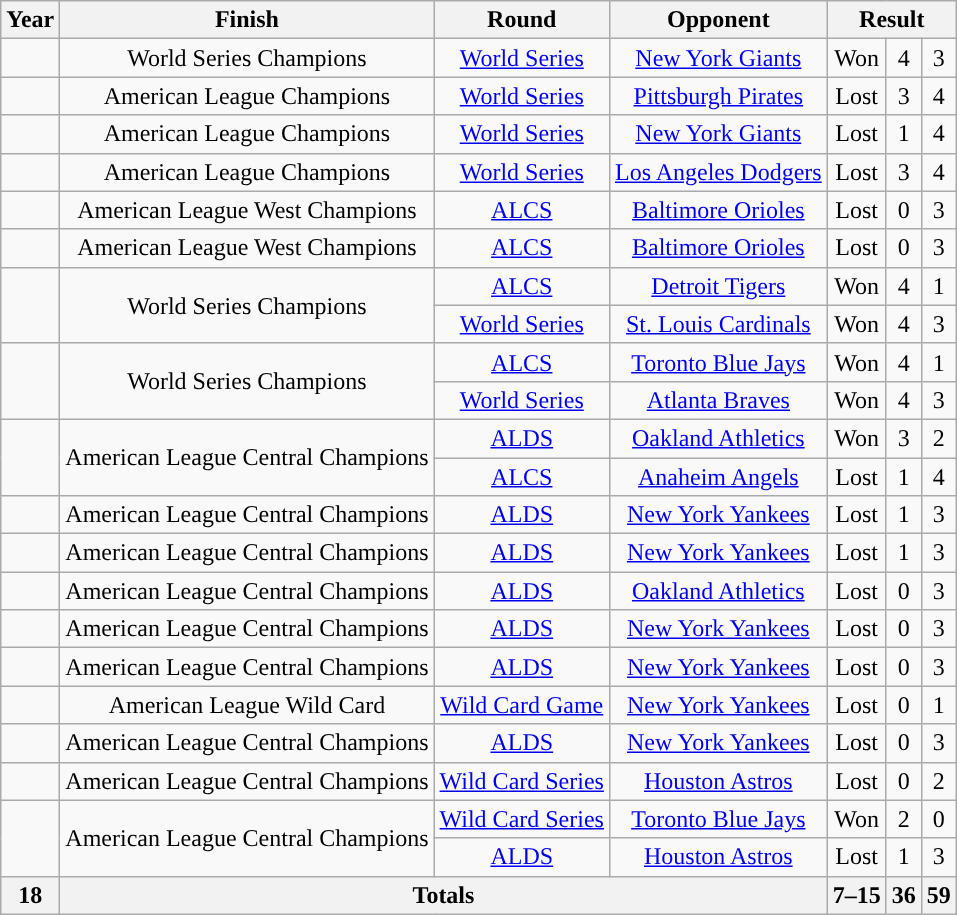<table class="wikitable">
<tr>
<th colspan=1>Year</th>
<th colspan=1>Finish</th>
<th colspan=1>Round</th>
<th colspan=1>Opponent</th>
<th colspan=3>Result</th>
</tr>
<tr>
<td align="center"></td>
<td align="center">World Series Champions</td>
<td align="center"><a href='#'>World Series</a></td>
<td align="center"><a href='#'>New York Giants</a></td>
<td align="center">Won</td>
<td align="center">4</td>
<td align="center">3</td>
</tr>
<tr>
<td align="center"></td>
<td align="center">American League Champions</td>
<td align="center"><a href='#'>World Series</a></td>
<td align="center"><a href='#'>Pittsburgh Pirates</a></td>
<td align="center">Lost</td>
<td align="center">3</td>
<td align="center">4</td>
</tr>
<tr>
<td align="center"></td>
<td align="center">American League Champions</td>
<td align="center"><a href='#'>World Series</a></td>
<td align="center"><a href='#'>New York Giants</a></td>
<td align="center">Lost</td>
<td align="center">1</td>
<td align="center">4</td>
</tr>
<tr>
<td align="center"></td>
<td align="center">American League Champions</td>
<td align="center"><a href='#'>World Series</a></td>
<td align="center"><a href='#'>Los Angeles Dodgers</a></td>
<td align="center">Lost</td>
<td align="center">3</td>
<td align="center">4</td>
</tr>
<tr>
<td align="center"></td>
<td align="center">American League West Champions</td>
<td align="center"><a href='#'>ALCS</a></td>
<td align="center"><a href='#'>Baltimore Orioles</a></td>
<td align="center">Lost</td>
<td align="center">0</td>
<td align="center">3</td>
</tr>
<tr>
<td align="center"></td>
<td align="center">American League West Champions</td>
<td align="center"><a href='#'>ALCS</a></td>
<td align="center"><a href='#'>Baltimore Orioles</a></td>
<td align="center">Lost</td>
<td align="center">0</td>
<td align="center">3</td>
</tr>
<tr>
<td align="center" rowspan="2"></td>
<td align="center" rowspan="2">World Series Champions</td>
<td align="center"><a href='#'>ALCS</a></td>
<td align="center"><a href='#'>Detroit Tigers</a></td>
<td align="center">Won</td>
<td align="center">4</td>
<td align="center">1</td>
</tr>
<tr>
<td align="center"><a href='#'>World Series</a></td>
<td align="center"><a href='#'>St. Louis Cardinals</a></td>
<td align="center">Won</td>
<td align="center">4</td>
<td align="center">3</td>
</tr>
<tr>
<td align="center" rowspan="2"></td>
<td align="center" rowspan="2">World Series Champions</td>
<td align="center"><a href='#'>ALCS</a></td>
<td align="center"><a href='#'>Toronto Blue Jays</a></td>
<td align="center">Won</td>
<td align="center">4</td>
<td align="center">1</td>
</tr>
<tr>
<td align="center"><a href='#'>World Series</a></td>
<td align="center"><a href='#'>Atlanta Braves</a></td>
<td align="center">Won</td>
<td align="center">4</td>
<td align="center">3</td>
</tr>
<tr>
<td align="center" rowspan="2"></td>
<td align="center" rowspan="2">American League Central Champions</td>
<td align="center"><a href='#'>ALDS</a></td>
<td align="center"><a href='#'>Oakland Athletics</a></td>
<td align="center">Won</td>
<td align="center">3</td>
<td align="center">2</td>
</tr>
<tr>
<td align="center"><a href='#'>ALCS</a></td>
<td align="center"><a href='#'>Anaheim Angels</a></td>
<td align="center">Lost</td>
<td align="center">1</td>
<td align="center">4</td>
</tr>
<tr>
<td align="center"></td>
<td align="center">American League Central Champions</td>
<td align="center"><a href='#'>ALDS</a></td>
<td align="center"><a href='#'>New York Yankees</a></td>
<td align="center">Lost</td>
<td align="center">1</td>
<td align="center">3</td>
</tr>
<tr>
<td align="center"></td>
<td align="center">American League Central Champions</td>
<td align="center"><a href='#'>ALDS</a></td>
<td align="center"><a href='#'>New York Yankees</a></td>
<td align="center">Lost</td>
<td align="center">1</td>
<td align="center">3</td>
</tr>
<tr>
<td align="center"></td>
<td align="center">American League Central Champions</td>
<td align="center"><a href='#'>ALDS</a></td>
<td align="center"><a href='#'>Oakland Athletics</a></td>
<td align="center">Lost</td>
<td align="center">0</td>
<td align="center">3</td>
</tr>
<tr>
<td align="center"></td>
<td align="center">American League Central Champions</td>
<td align="center"><a href='#'>ALDS</a></td>
<td align="center"><a href='#'>New York Yankees</a></td>
<td align="center">Lost</td>
<td align="center">0</td>
<td align="center">3</td>
</tr>
<tr>
<td align="center"></td>
<td align="center">American League Central Champions</td>
<td align="center"><a href='#'>ALDS</a></td>
<td align="center"><a href='#'>New York Yankees</a></td>
<td align="center">Lost</td>
<td align="center">0</td>
<td align="center">3</td>
</tr>
<tr>
<td align="center"></td>
<td align="center">American League Wild Card</td>
<td align="center"><a href='#'>Wild Card Game</a></td>
<td align="center"><a href='#'>New York Yankees</a></td>
<td align="center">Lost</td>
<td align="center">0</td>
<td align="center">1</td>
</tr>
<tr>
<td align="center"></td>
<td align="center">American League Central Champions</td>
<td align="center"><a href='#'>ALDS</a></td>
<td align="center"><a href='#'>New York Yankees</a></td>
<td align="center">Lost</td>
<td align="center">0</td>
<td align="center">3</td>
</tr>
<tr>
<td align="center"></td>
<td align="center">American League Central Champions</td>
<td align="center"><a href='#'>Wild Card Series</a></td>
<td align="center"><a href='#'>Houston Astros</a></td>
<td align="center">Lost</td>
<td align="center">0</td>
<td align="center">2</td>
</tr>
<tr>
<td align="center" rowspan="2"></td>
<td align="center" rowspan="2">American League Central Champions</td>
<td align="center"><a href='#'>Wild Card Series</a></td>
<td align="center"><a href='#'>Toronto Blue Jays</a></td>
<td align="center">Won</td>
<td align="center">2</td>
<td align="center">0</td>
</tr>
<tr>
<td align="center"><a href='#'>ALDS</a></td>
<td align="center"><a href='#'>Houston Astros</a></td>
<td align="center">Lost</td>
<td align="center">1</td>
<td align="center">3</td>
</tr>
<tr>
<th align="center">18</th>
<th colspan="3">Totals</th>
<th>7–15</th>
<th>36</th>
<th>59</th>
</tr>
</table>
